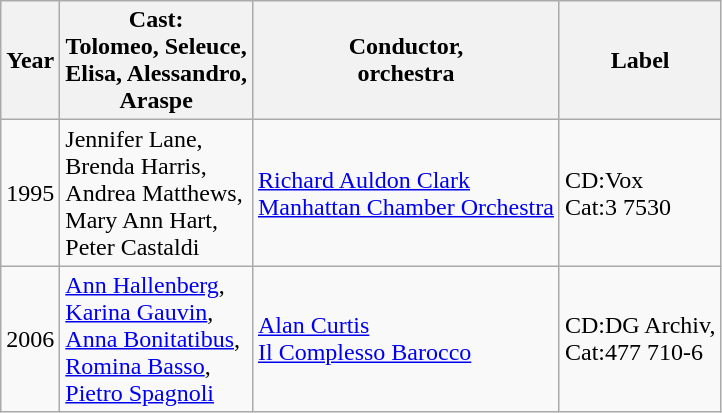<table class="wikitable">
<tr>
<th>Year</th>
<th>Cast:<br>Tolomeo, Seleuce, <br>Elisa, Alessandro,<br>Araspe</th>
<th>Conductor,<br>orchestra</th>
<th>Label</th>
</tr>
<tr>
<td>1995</td>
<td>Jennifer Lane,<br> Brenda Harris,<br>Andrea Matthews,<br>Mary Ann Hart,<br>Peter Castaldi</td>
<td><a href='#'>Richard Auldon Clark</a><br><a href='#'>Manhattan Chamber Orchestra</a></td>
<td>CD:Vox<br>Cat:3 7530</td>
</tr>
<tr>
<td>2006</td>
<td><a href='#'>Ann Hallenberg</a>,<br><a href='#'>Karina Gauvin</a>,<br><a href='#'>Anna Bonitatibus</a>,<br><a href='#'>Romina Basso</a>,<br><a href='#'>Pietro Spagnoli</a></td>
<td><a href='#'>Alan Curtis</a><br><a href='#'>Il Complesso Barocco</a></td>
<td>CD:DG Archiv,<br>Cat:477 710-6</td>
</tr>
</table>
